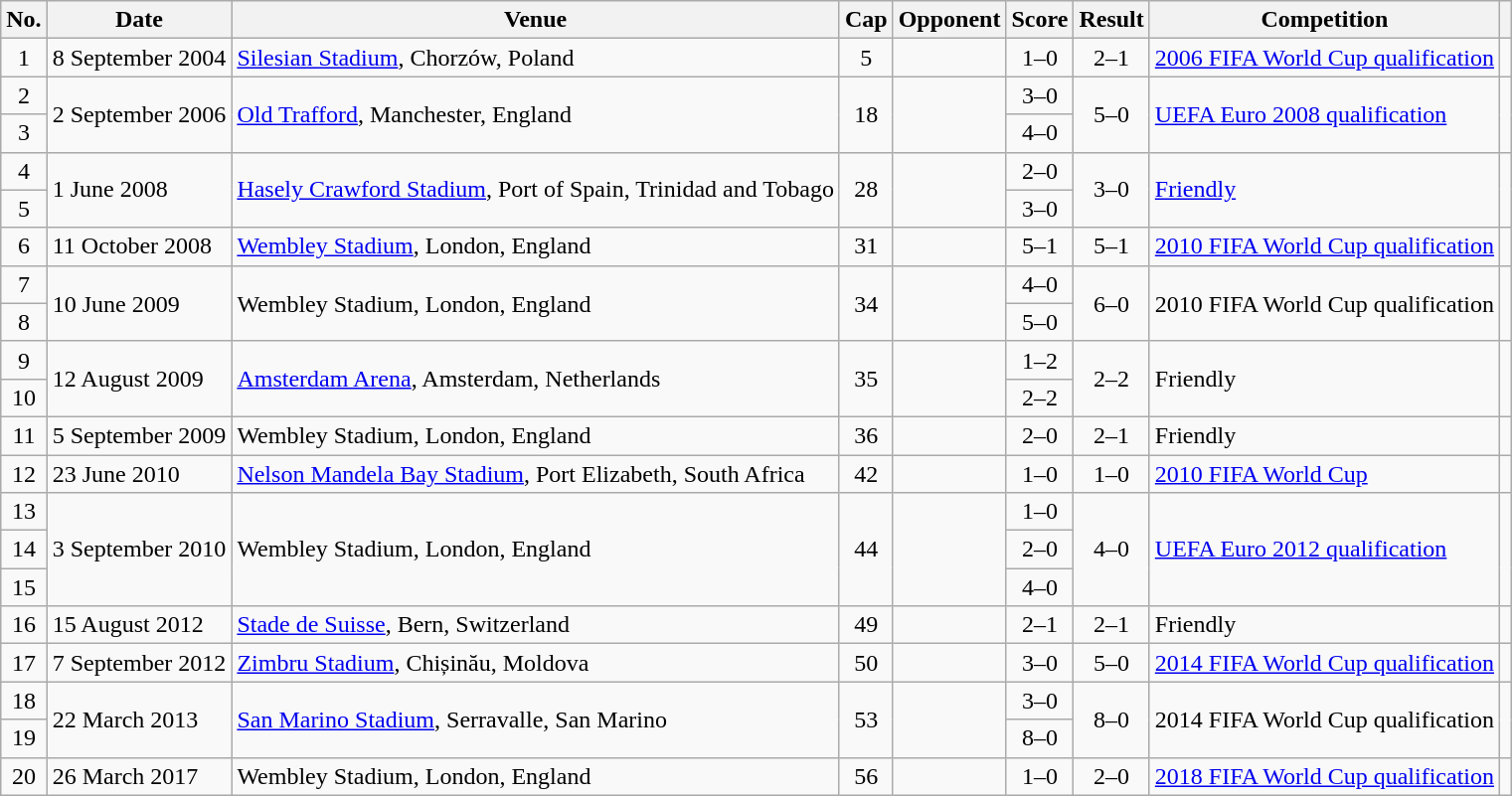<table class="wikitable sortable">
<tr>
<th scope="col">No.</th>
<th scope="col">Date</th>
<th scope="col">Venue</th>
<th scope="col">Cap</th>
<th scope="col">Opponent</th>
<th scope="col">Score</th>
<th scope="col">Result</th>
<th scope="col">Competition</th>
<th scope="col" class="unsortable"></th>
</tr>
<tr>
<td align="center">1</td>
<td>8 September 2004</td>
<td><a href='#'>Silesian Stadium</a>, Chorzów, Poland</td>
<td align="center">5</td>
<td></td>
<td align="center">1–0</td>
<td align="center">2–1</td>
<td><a href='#'>2006 FIFA World Cup qualification</a></td>
<td align="center"></td>
</tr>
<tr>
<td align="center">2</td>
<td rowspan="2">2 September 2006</td>
<td rowspan="2"><a href='#'>Old Trafford</a>, Manchester, England</td>
<td rowspan="2" align="center">18</td>
<td rowspan="2"></td>
<td align="center">3–0</td>
<td rowspan="2" align="center">5–0</td>
<td rowspan="2"><a href='#'>UEFA Euro 2008 qualification</a></td>
<td rowspan="2" align="center"></td>
</tr>
<tr>
<td align="center">3</td>
<td align="center">4–0</td>
</tr>
<tr>
<td align="center">4</td>
<td rowspan="2">1 June 2008</td>
<td rowspan="2"><a href='#'>Hasely Crawford Stadium</a>, Port of Spain, Trinidad and Tobago</td>
<td rowspan="2" align="center">28</td>
<td rowspan="2"></td>
<td align="center">2–0</td>
<td rowspan="2" align="center">3–0</td>
<td rowspan="2"><a href='#'>Friendly</a></td>
<td rowspan="2" align="center"></td>
</tr>
<tr>
<td align="center">5</td>
<td align="center">3–0</td>
</tr>
<tr>
<td align="center">6</td>
<td>11 October 2008</td>
<td><a href='#'>Wembley Stadium</a>, London, England</td>
<td align="center">31</td>
<td></td>
<td align="center">5–1</td>
<td align="center">5–1</td>
<td><a href='#'>2010 FIFA World Cup qualification</a></td>
<td align="center"></td>
</tr>
<tr>
<td align="center">7</td>
<td rowspan="2">10 June 2009</td>
<td rowspan="2">Wembley Stadium, London, England</td>
<td rowspan="2" align="center">34</td>
<td rowspan="2"></td>
<td align="center">4–0</td>
<td rowspan="2" align="center">6–0</td>
<td rowspan="2">2010 FIFA World Cup qualification</td>
<td rowspan="2" align="center"></td>
</tr>
<tr>
<td align="center">8</td>
<td align="center">5–0</td>
</tr>
<tr>
<td align="center">9</td>
<td rowspan="2">12 August 2009</td>
<td rowspan="2"><a href='#'>Amsterdam Arena</a>, Amsterdam, Netherlands</td>
<td rowspan="2" align="center">35</td>
<td rowspan="2"></td>
<td align="center">1–2</td>
<td rowspan="2" align="center">2–2</td>
<td rowspan="2">Friendly</td>
<td rowspan="2" align="center"></td>
</tr>
<tr>
<td align="center">10</td>
<td align="center">2–2</td>
</tr>
<tr>
<td align="center">11</td>
<td>5 September 2009</td>
<td>Wembley Stadium, London, England</td>
<td align="center">36</td>
<td></td>
<td align="center">2–0</td>
<td align="center">2–1</td>
<td>Friendly</td>
<td align="center"></td>
</tr>
<tr>
<td align="center">12</td>
<td>23 June 2010</td>
<td><a href='#'>Nelson Mandela Bay Stadium</a>, Port Elizabeth, South Africa</td>
<td align="center">42</td>
<td></td>
<td align="center">1–0</td>
<td align="center">1–0</td>
<td><a href='#'>2010 FIFA World Cup</a></td>
<td align="center"></td>
</tr>
<tr>
<td align="center">13</td>
<td rowspan="3">3 September 2010</td>
<td rowspan="3">Wembley Stadium, London, England</td>
<td rowspan="3" align="center">44</td>
<td rowspan="3"></td>
<td align="center">1–0</td>
<td rowspan="3" align="center">4–0</td>
<td rowspan="3"><a href='#'>UEFA Euro 2012 qualification</a></td>
<td rowspan="3" align="center"></td>
</tr>
<tr>
<td align="center">14</td>
<td align="center">2–0</td>
</tr>
<tr>
<td align="center">15</td>
<td align="center">4–0</td>
</tr>
<tr>
<td align="center">16</td>
<td>15 August 2012</td>
<td><a href='#'>Stade de Suisse</a>, Bern, Switzerland</td>
<td align="center">49</td>
<td></td>
<td align="center">2–1</td>
<td align="center">2–1</td>
<td>Friendly</td>
<td align="center"></td>
</tr>
<tr>
<td align="center">17</td>
<td>7 September 2012</td>
<td><a href='#'>Zimbru Stadium</a>, Chișinău, Moldova</td>
<td align="center">50</td>
<td></td>
<td align="center">3–0</td>
<td align="center">5–0</td>
<td><a href='#'>2014 FIFA World Cup qualification</a></td>
<td align="center"></td>
</tr>
<tr>
<td align="center">18</td>
<td rowspan="2">22 March 2013</td>
<td rowspan="2"><a href='#'>San Marino Stadium</a>, Serravalle, San Marino</td>
<td rowspan="2" align="center">53</td>
<td rowspan="2"></td>
<td align="center">3–0</td>
<td rowspan="2" align="center">8–0</td>
<td rowspan="2">2014 FIFA World Cup qualification</td>
<td rowspan="2" align="center"></td>
</tr>
<tr>
<td align="center">19</td>
<td align="center">8–0</td>
</tr>
<tr>
<td align="center">20</td>
<td>26 March 2017</td>
<td>Wembley Stadium, London, England</td>
<td align="center">56</td>
<td></td>
<td align="center">1–0</td>
<td align="center">2–0</td>
<td><a href='#'>2018 FIFA World Cup qualification</a></td>
<td align="center"></td>
</tr>
</table>
